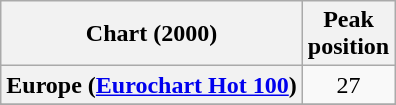<table class="wikitable sortable plainrowheaders" style="text-align:center">
<tr>
<th>Chart (2000)</th>
<th>Peak<br>position</th>
</tr>
<tr>
<th scope="row">Europe (<a href='#'>Eurochart Hot 100</a>)</th>
<td>27</td>
</tr>
<tr>
</tr>
<tr>
</tr>
<tr>
</tr>
<tr>
</tr>
</table>
